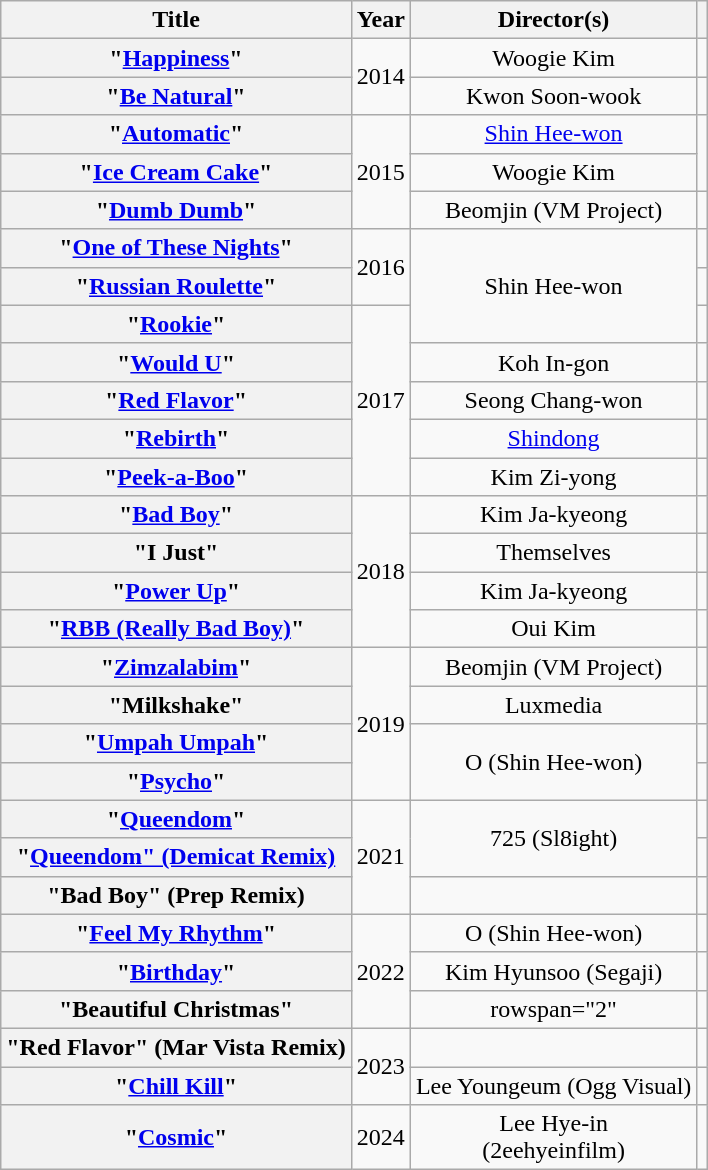<table class="wikitable plainrowheaders" style="text-align:center">
<tr>
<th scope="col">Title</th>
<th scope="col">Year</th>
<th scope="col">Director(s)</th>
<th scope="col"></th>
</tr>
<tr>
<th scope="row">"<a href='#'>Happiness</a>"</th>
<td rowspan="2">2014</td>
<td>Woogie Kim</td>
<td></td>
</tr>
<tr>
<th scope="row">"<a href='#'>Be Natural</a>"</th>
<td>Kwon Soon-wook</td>
<td></td>
</tr>
<tr>
<th scope="row">"<a href='#'>Automatic</a>"</th>
<td rowspan="3">2015</td>
<td><a href='#'>Shin Hee-won</a></td>
<td rowspan="2"></td>
</tr>
<tr>
<th scope="row">"<a href='#'>Ice Cream Cake</a>"</th>
<td>Woogie Kim</td>
</tr>
<tr>
<th scope="row">"<a href='#'>Dumb Dumb</a>"</th>
<td>Beomjin (VM Project)</td>
<td></td>
</tr>
<tr>
<th scope="row">"<a href='#'>One of These Nights</a>"</th>
<td rowspan="2">2016</td>
<td rowspan="3">Shin Hee-won</td>
<td></td>
</tr>
<tr>
<th scope="row">"<a href='#'>Russian Roulette</a>"</th>
<td></td>
</tr>
<tr>
<th scope="row">"<a href='#'>Rookie</a>"</th>
<td rowspan="5">2017</td>
<td></td>
</tr>
<tr>
<th scope="row">"<a href='#'>Would U</a>"</th>
<td>Koh In-gon</td>
<td></td>
</tr>
<tr>
<th scope="row">"<a href='#'>Red Flavor</a>"</th>
<td>Seong Chang-won</td>
<td></td>
</tr>
<tr>
<th scope="row">"<a href='#'>Rebirth</a>"</th>
<td><a href='#'>Shindong</a></td>
<td></td>
</tr>
<tr>
<th scope="row">"<a href='#'>Peek-a-Boo</a>"</th>
<td>Kim Zi-yong</td>
<td></td>
</tr>
<tr>
<th scope="row">"<a href='#'>Bad Boy</a>"</th>
<td rowspan="4">2018</td>
<td>Kim Ja-kyeong</td>
<td></td>
</tr>
<tr>
<th scope="row">"I Just"</th>
<td>Themselves</td>
<td></td>
</tr>
<tr>
<th scope="row">"<a href='#'>Power Up</a>"</th>
<td>Kim Ja-kyeong</td>
<td></td>
</tr>
<tr>
<th scope="row">"<a href='#'>RBB (Really Bad Boy)</a>"</th>
<td>Oui Kim</td>
<td></td>
</tr>
<tr>
<th scope="row">"<a href='#'>Zimzalabim</a>"</th>
<td rowspan="4">2019</td>
<td>Beomjin (VM Project)</td>
<td></td>
</tr>
<tr>
<th scope="row">"Milkshake"</th>
<td>Luxmedia</td>
<td></td>
</tr>
<tr>
<th scope="row">"<a href='#'>Umpah Umpah</a>"</th>
<td rowspan="2">O (Shin Hee-won)</td>
<td></td>
</tr>
<tr>
<th scope="row">"<a href='#'>Psycho</a>"</th>
<td></td>
</tr>
<tr>
<th scope="row">"<a href='#'>Queendom</a>"</th>
<td rowspan="3">2021</td>
<td rowspan="2">725 (Sl8ight)</td>
<td></td>
</tr>
<tr>
<th scope="row">"<a href='#'>Queendom" (Demicat Remix)</a></th>
<td></td>
</tr>
<tr>
<th scope="row">"Bad Boy" (Prep Remix)</th>
<td></td>
<td></td>
</tr>
<tr>
<th scope="row">"<a href='#'>Feel My Rhythm</a>"</th>
<td rowspan="3">2022</td>
<td>O (Shin Hee-won)</td>
<td></td>
</tr>
<tr>
<th scope="row">"<a href='#'>Birthday</a>"</th>
<td>Kim Hyunsoo (Segaji)</td>
<td></td>
</tr>
<tr>
<th scope="row">"Beautiful Christmas"<br></th>
<td>rowspan="2" </td>
<td></td>
</tr>
<tr>
<th scope="row">"Red Flavor" (Mar Vista Remix)</th>
<td rowspan="2">2023</td>
<td></td>
</tr>
<tr>
<th scope="row">"<a href='#'>Chill Kill</a>"</th>
<td>Lee Youngeum (Ogg Visual)</td>
<td></td>
</tr>
<tr>
<th scope="row">"<a href='#'>Cosmic</a>"</th>
<td>2024</td>
<td>Lee Hye-in<br>(2eehyeinfilm)</td>
<td></td>
</tr>
</table>
